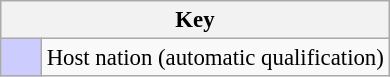<table class="wikitable" style="text-align: center; font-size:95%;">
<tr>
<th colspan=2>Key</th>
</tr>
<tr>
<td style="background:#ccccff; width:20px;"></td>
<td align=left>Host nation (automatic qualification)</td>
</tr>
</table>
